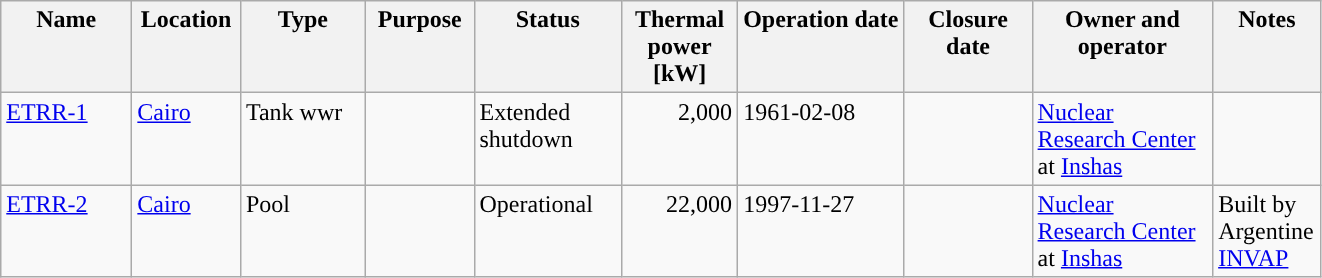<table class="wikitable" >
<tr valign="top">
<th width="80">Name</th>
<th width="65">Location</th>
<th width="76">Type</th>
<th width="65">Purpose</th>
<th width="91">Status</th>
<th width="70“">Thermal power [kW]</th>
<th width=„67“>Operation date</th>
<th width="78“">Closure date</th>
<th width="113“">Owner and operator</th>
<th width="65">Notes</th>
</tr>
<tr valign="top">
<td><a href='#'>ETRR-1</a></td>
<td><a href='#'>Cairo</a></td>
<td>Tank wwr</td>
<td></td>
<td>Extended shutdown</td>
<td align="right">2,000</td>
<td>1961-02-08</td>
<td></td>
<td><a href='#'>Nuclear Research Center</a> at <a href='#'>Inshas</a></td>
<td></td>
</tr>
<tr valign="top">
<td><a href='#'>ETRR-2</a></td>
<td><a href='#'>Cairo</a></td>
<td>Pool</td>
<td></td>
<td>Operational</td>
<td align="right">22,000</td>
<td>1997-11-27</td>
<td></td>
<td><a href='#'>Nuclear Research Center</a> at <a href='#'>Inshas</a></td>
<td>Built by Argentine <a href='#'>INVAP</a></td>
</tr>
</table>
